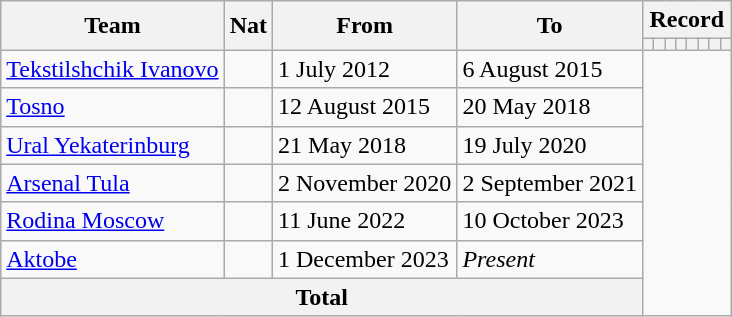<table class="wikitable" style="text-align: center">
<tr>
<th rowspan="2">Team</th>
<th rowspan="2">Nat</th>
<th rowspan="2">From</th>
<th rowspan="2">To</th>
<th colspan="8">Record</th>
</tr>
<tr>
<th></th>
<th></th>
<th></th>
<th></th>
<th></th>
<th></th>
<th></th>
<th></th>
</tr>
<tr>
<td align=left><a href='#'>Tekstilshchik Ivanovo</a></td>
<td></td>
<td align=left>1 July 2012</td>
<td align=left>6 August 2015<br></td>
</tr>
<tr>
<td align=left><a href='#'>Tosno</a></td>
<td></td>
<td align=left>12 August 2015</td>
<td align=left>20 May 2018<br></td>
</tr>
<tr>
<td align=left><a href='#'>Ural Yekaterinburg</a></td>
<td></td>
<td align=left>21 May 2018</td>
<td align=left>19 July 2020<br></td>
</tr>
<tr>
<td align=left><a href='#'>Arsenal Tula</a></td>
<td></td>
<td align=left>2 November 2020</td>
<td align=left>2 September 2021<br></td>
</tr>
<tr>
<td align=left><a href='#'>Rodina Moscow</a></td>
<td></td>
<td align=left>11 June 2022</td>
<td align=left>10 October 2023<br></td>
</tr>
<tr>
<td align=left><a href='#'>Aktobe</a></td>
<td></td>
<td align=left>1 December 2023</td>
<td align=left><em>Present</em><br></td>
</tr>
<tr>
<th colspan="4">Total<br></th>
</tr>
</table>
